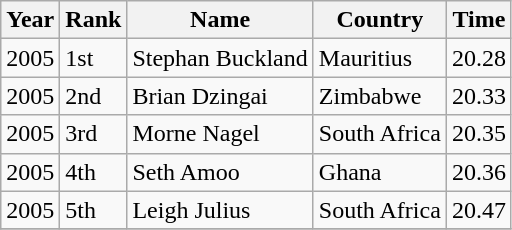<table class="wikitable">
<tr>
<th>Year</th>
<th>Rank</th>
<th>Name</th>
<th>Country</th>
<th>Time</th>
</tr>
<tr>
<td>2005</td>
<td>1st</td>
<td>Stephan Buckland</td>
<td>Mauritius</td>
<td>20.28</td>
</tr>
<tr>
<td>2005</td>
<td>2nd</td>
<td>Brian Dzingai</td>
<td>Zimbabwe</td>
<td>20.33</td>
</tr>
<tr>
<td>2005</td>
<td>3rd</td>
<td>Morne Nagel</td>
<td>South Africa</td>
<td>20.35</td>
</tr>
<tr>
<td>2005</td>
<td>4th</td>
<td>Seth Amoo</td>
<td>Ghana</td>
<td>20.36</td>
</tr>
<tr>
<td>2005</td>
<td>5th</td>
<td>Leigh Julius</td>
<td>South Africa</td>
<td>20.47</td>
</tr>
<tr>
</tr>
</table>
